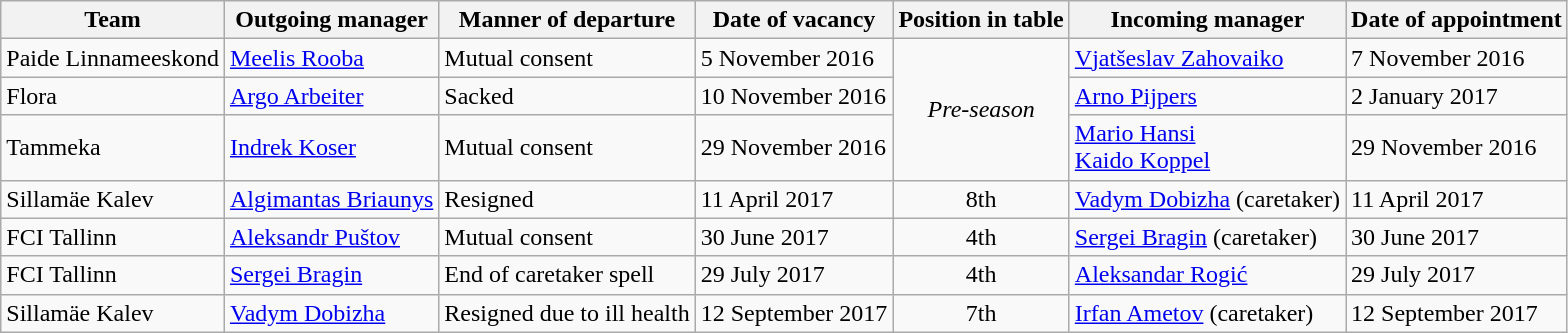<table class="wikitable">
<tr>
<th>Team</th>
<th>Outgoing manager</th>
<th>Manner of departure</th>
<th>Date of vacancy</th>
<th>Position in table</th>
<th>Incoming manager</th>
<th>Date of appointment</th>
</tr>
<tr>
<td>Paide Linnameeskond</td>
<td> <a href='#'>Meelis Rooba</a></td>
<td>Mutual consent</td>
<td>5 November 2016</td>
<td rowspan=3 align=center><em>Pre-season</em></td>
<td> <a href='#'>Vjatšeslav Zahovaiko</a></td>
<td>7 November 2016</td>
</tr>
<tr>
<td>Flora</td>
<td> <a href='#'>Argo Arbeiter</a></td>
<td>Sacked</td>
<td>10 November 2016</td>
<td> <a href='#'>Arno Pijpers</a></td>
<td>2 January 2017</td>
</tr>
<tr>
<td>Tammeka</td>
<td> <a href='#'>Indrek Koser</a></td>
<td>Mutual consent</td>
<td>29 November 2016</td>
<td> <a href='#'>Mario Hansi</a><br> <a href='#'>Kaido Koppel</a></td>
<td>29 November 2016</td>
</tr>
<tr>
<td>Sillamäe Kalev</td>
<td> <a href='#'>Algimantas Briaunys</a></td>
<td>Resigned</td>
<td>11 April 2017</td>
<td align=center>8th</td>
<td> <a href='#'>Vadym Dobizha</a> (caretaker)</td>
<td>11 April 2017</td>
</tr>
<tr>
<td>FCI Tallinn</td>
<td> <a href='#'>Aleksandr Puštov</a></td>
<td>Mutual consent</td>
<td>30 June 2017</td>
<td align=center>4th</td>
<td> <a href='#'>Sergei Bragin</a> (caretaker)</td>
<td>30 June 2017</td>
</tr>
<tr>
<td>FCI Tallinn</td>
<td> <a href='#'>Sergei Bragin</a></td>
<td>End of caretaker spell</td>
<td>29 July 2017</td>
<td align=center>4th</td>
<td> <a href='#'>Aleksandar Rogić</a></td>
<td>29 July 2017</td>
</tr>
<tr>
<td>Sillamäe Kalev</td>
<td> <a href='#'>Vadym Dobizha</a></td>
<td>Resigned due to ill health</td>
<td>12 September 2017</td>
<td align=center>7th</td>
<td> <a href='#'>Irfan Ametov</a> (caretaker)</td>
<td>12 September 2017</td>
</tr>
</table>
